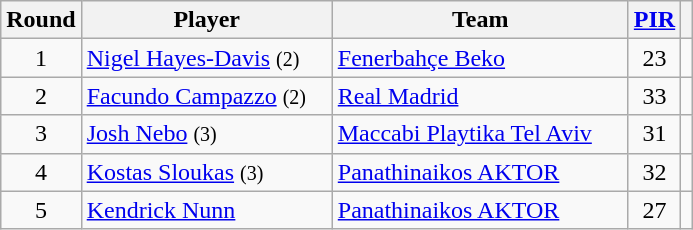<table class="wikitable sortable" style="text-align: center;">
<tr>
<th>Round</th>
<th style="width:160px;">Player</th>
<th style="width:190px;">Team</th>
<th><a href='#'>PIR</a></th>
<th></th>
</tr>
<tr>
<td>1</td>
<td style="text-align:left;"> <a href='#'>Nigel Hayes-Davis</a> <small>(2)</small></td>
<td style="text-align:left;"> <a href='#'>Fenerbahçe Beko</a></td>
<td>23</td>
<td></td>
</tr>
<tr>
<td>2</td>
<td style="text-align:left;"> <a href='#'>Facundo Campazzo</a> <small>(2)</small></td>
<td style="text-align:left;"> <a href='#'>Real Madrid</a></td>
<td>33</td>
<td></td>
</tr>
<tr>
<td>3</td>
<td style="text-align:left;"> <a href='#'>Josh Nebo</a> <small>(3)</small></td>
<td style="text-align:left;"> <a href='#'>Maccabi Playtika Tel Aviv</a></td>
<td>31</td>
<td></td>
</tr>
<tr>
<td>4</td>
<td style="text-align:left;"> <a href='#'>Kostas Sloukas</a> <small>(3)</small></td>
<td style="text-align:left;"> <a href='#'>Panathinaikos AKTOR</a></td>
<td>32</td>
<td></td>
</tr>
<tr>
<td>5</td>
<td style="text-align:left;"> <a href='#'>Kendrick Nunn</a></td>
<td style="text-align:left;"> <a href='#'>Panathinaikos AKTOR</a></td>
<td>27</td>
<td></td>
</tr>
</table>
